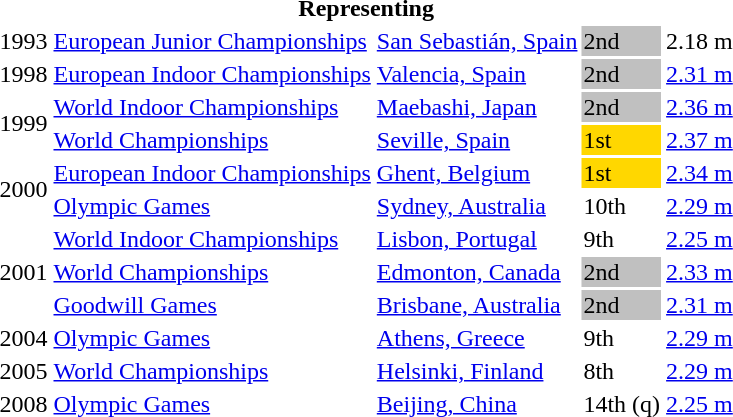<table>
<tr>
<th colspan="5">Representing </th>
</tr>
<tr>
<td>1993</td>
<td><a href='#'>European Junior Championships</a></td>
<td><a href='#'>San Sebastián, Spain</a></td>
<td bgcolor="silver">2nd</td>
<td>2.18 m</td>
</tr>
<tr>
<td>1998</td>
<td><a href='#'>European Indoor Championships</a></td>
<td><a href='#'>Valencia, Spain</a></td>
<td bgcolor="silver">2nd</td>
<td><a href='#'>2.31 m</a></td>
</tr>
<tr>
<td rowspan=2>1999</td>
<td><a href='#'>World Indoor Championships</a></td>
<td><a href='#'>Maebashi, Japan</a></td>
<td bgcolor="silver">2nd</td>
<td><a href='#'>2.36 m</a></td>
</tr>
<tr>
<td><a href='#'>World Championships</a></td>
<td><a href='#'>Seville, Spain</a></td>
<td bgcolor="gold">1st</td>
<td><a href='#'>2.37 m</a></td>
</tr>
<tr>
<td rowspan=2>2000</td>
<td><a href='#'>European Indoor Championships</a></td>
<td><a href='#'>Ghent, Belgium</a></td>
<td bgcolor="gold">1st</td>
<td><a href='#'>2.34 m</a></td>
</tr>
<tr>
<td><a href='#'>Olympic Games</a></td>
<td><a href='#'>Sydney, Australia</a></td>
<td>10th</td>
<td><a href='#'>2.29 m</a></td>
</tr>
<tr>
<td rowspan=3>2001</td>
<td><a href='#'>World Indoor Championships</a></td>
<td><a href='#'>Lisbon, Portugal</a></td>
<td>9th</td>
<td><a href='#'>2.25 m</a></td>
</tr>
<tr>
<td><a href='#'>World Championships</a></td>
<td><a href='#'>Edmonton, Canada</a></td>
<td bgcolor="silver">2nd</td>
<td><a href='#'>2.33 m</a></td>
</tr>
<tr>
<td><a href='#'>Goodwill Games</a></td>
<td><a href='#'>Brisbane, Australia</a></td>
<td bgcolor="silver">2nd</td>
<td><a href='#'>2.31 m</a></td>
</tr>
<tr>
<td>2004</td>
<td><a href='#'>Olympic Games</a></td>
<td><a href='#'>Athens, Greece</a></td>
<td>9th</td>
<td><a href='#'>2.29 m</a></td>
</tr>
<tr>
<td>2005</td>
<td><a href='#'>World Championships</a></td>
<td><a href='#'>Helsinki, Finland</a></td>
<td>8th</td>
<td><a href='#'>2.29 m</a></td>
</tr>
<tr>
<td>2008</td>
<td><a href='#'>Olympic Games</a></td>
<td><a href='#'>Beijing, China</a></td>
<td>14th (q)</td>
<td><a href='#'>2.25 m</a></td>
</tr>
</table>
